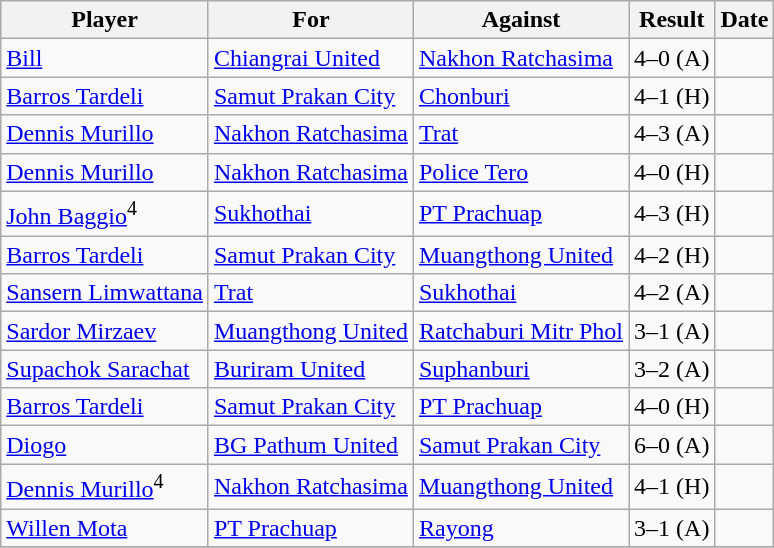<table class="wikitable sortable">
<tr>
<th>Player</th>
<th>For</th>
<th>Against</th>
<th align=center>Result</th>
<th>Date</th>
</tr>
<tr>
<td> <a href='#'>Bill</a></td>
<td><a href='#'>Chiangrai United</a></td>
<td><a href='#'>Nakhon Ratchasima</a></td>
<td>4–0 (A)</td>
<td></td>
</tr>
<tr>
<td> <a href='#'>Barros Tardeli</a></td>
<td><a href='#'>Samut Prakan City</a></td>
<td><a href='#'>Chonburi</a></td>
<td>4–1 (H)</td>
<td></td>
</tr>
<tr>
<td> <a href='#'>Dennis Murillo</a></td>
<td><a href='#'>Nakhon Ratchasima</a></td>
<td><a href='#'>Trat</a></td>
<td>4–3 (A)</td>
<td></td>
</tr>
<tr>
<td> <a href='#'>Dennis Murillo</a></td>
<td><a href='#'>Nakhon Ratchasima</a></td>
<td><a href='#'>Police Tero</a></td>
<td>4–0 (H)</td>
<td></td>
</tr>
<tr>
<td> <a href='#'>John Baggio</a><sup>4</sup></td>
<td><a href='#'>Sukhothai</a></td>
<td><a href='#'>PT Prachuap</a></td>
<td>4–3 (H)</td>
<td></td>
</tr>
<tr>
<td> <a href='#'>Barros Tardeli</a></td>
<td><a href='#'>Samut Prakan City</a></td>
<td><a href='#'>Muangthong United</a></td>
<td>4–2 (H)</td>
<td></td>
</tr>
<tr>
<td> <a href='#'>Sansern Limwattana</a></td>
<td><a href='#'>Trat</a></td>
<td><a href='#'>Sukhothai</a></td>
<td>4–2 (A)</td>
<td></td>
</tr>
<tr>
<td> <a href='#'>Sardor Mirzaev</a></td>
<td><a href='#'>Muangthong United</a></td>
<td><a href='#'>Ratchaburi Mitr Phol</a></td>
<td>3–1 (A)</td>
<td></td>
</tr>
<tr>
<td> <a href='#'>Supachok Sarachat</a></td>
<td><a href='#'>Buriram United</a></td>
<td><a href='#'>Suphanburi</a></td>
<td>3–2 (A)</td>
<td></td>
</tr>
<tr>
<td> <a href='#'>Barros Tardeli</a></td>
<td><a href='#'>Samut Prakan City</a></td>
<td><a href='#'>PT Prachuap</a></td>
<td>4–0 (H)</td>
<td></td>
</tr>
<tr>
<td> <a href='#'>Diogo</a></td>
<td><a href='#'>BG Pathum United</a></td>
<td><a href='#'>Samut Prakan City</a></td>
<td>6–0 (A)</td>
<td></td>
</tr>
<tr>
<td> <a href='#'>Dennis Murillo</a><sup>4</sup></td>
<td><a href='#'>Nakhon Ratchasima</a></td>
<td><a href='#'>Muangthong United</a></td>
<td>4–1 (H)</td>
<td></td>
</tr>
<tr>
<td> <a href='#'>Willen Mota</a></td>
<td><a href='#'>PT Prachuap</a></td>
<td><a href='#'>Rayong</a></td>
<td>3–1 (A)</td>
<td></td>
</tr>
<tr>
</tr>
</table>
